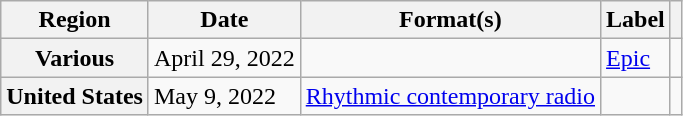<table class="wikitable plainrowheaders">
<tr>
<th scope="col">Region</th>
<th scope="col">Date</th>
<th scope="col">Format(s)</th>
<th scope="col">Label</th>
<th scope="col"></th>
</tr>
<tr>
<th scope="row">Various</th>
<td>April 29, 2022</td>
<td></td>
<td><a href='#'>Epic</a></td>
<td align="center"></td>
</tr>
<tr>
<th scope="row">United States</th>
<td>May 9, 2022</td>
<td><a href='#'>Rhythmic contemporary radio</a></td>
<td></td>
<td align="center"></td>
</tr>
</table>
